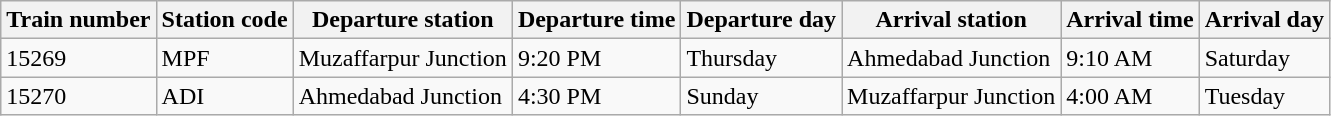<table class="wikitable">
<tr>
<th>Train number</th>
<th>Station code</th>
<th>Departure station</th>
<th>Departure time</th>
<th>Departure day</th>
<th>Arrival station</th>
<th>Arrival time</th>
<th>Arrival day</th>
</tr>
<tr>
<td>15269</td>
<td>MPF</td>
<td>Muzaffarpur Junction</td>
<td>9:20 PM</td>
<td>Thursday</td>
<td>Ahmedabad Junction</td>
<td>9:10 AM</td>
<td>Saturday</td>
</tr>
<tr>
<td>15270</td>
<td>ADI</td>
<td>Ahmedabad Junction</td>
<td>4:30 PM</td>
<td>Sunday</td>
<td>Muzaffarpur Junction</td>
<td>4:00 AM</td>
<td>Tuesday</td>
</tr>
</table>
